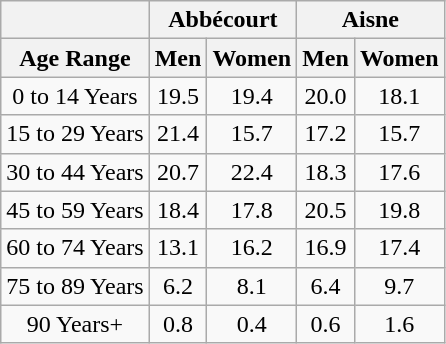<table class="wikitable" style="text-align:center;">
<tr>
<th></th>
<th colspan=2>Abbécourt</th>
<th colspan=2>Aisne</th>
</tr>
<tr>
<th>Age Range</th>
<th>Men</th>
<th>Women</th>
<th>Men</th>
<th>Women</th>
</tr>
<tr>
<td>0 to 14 Years</td>
<td>19.5</td>
<td>19.4</td>
<td>20.0</td>
<td>18.1</td>
</tr>
<tr>
<td>15 to 29 Years</td>
<td>21.4</td>
<td>15.7</td>
<td>17.2</td>
<td>15.7</td>
</tr>
<tr>
<td>30 to 44 Years</td>
<td>20.7</td>
<td>22.4</td>
<td>18.3</td>
<td>17.6</td>
</tr>
<tr>
<td>45 to 59 Years</td>
<td>18.4</td>
<td>17.8</td>
<td>20.5</td>
<td>19.8</td>
</tr>
<tr>
<td>60 to 74 Years</td>
<td>13.1</td>
<td>16.2</td>
<td>16.9</td>
<td>17.4</td>
</tr>
<tr>
<td>75 to 89 Years</td>
<td>6.2</td>
<td>8.1</td>
<td>6.4</td>
<td>9.7</td>
</tr>
<tr>
<td>90 Years+</td>
<td>0.8</td>
<td>0.4</td>
<td>0.6</td>
<td>1.6</td>
</tr>
</table>
